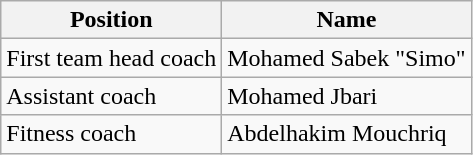<table class="wikitable" style="text-align:center">
<tr>
<th>Position</th>
<th>Name</th>
</tr>
<tr>
<td style="text-align:left;">First team head coach</td>
<td style="text-align:left;"> Mohamed Sabek "Simo"</td>
</tr>
<tr>
<td style="text-align:left;">Assistant coach</td>
<td style="text-align:left;"> Mohamed Jbari</td>
</tr>
<tr>
<td style="text-align:left;">Fitness coach</td>
<td style="text-align:left;"> Abdelhakim Mouchriq</td>
</tr>
</table>
